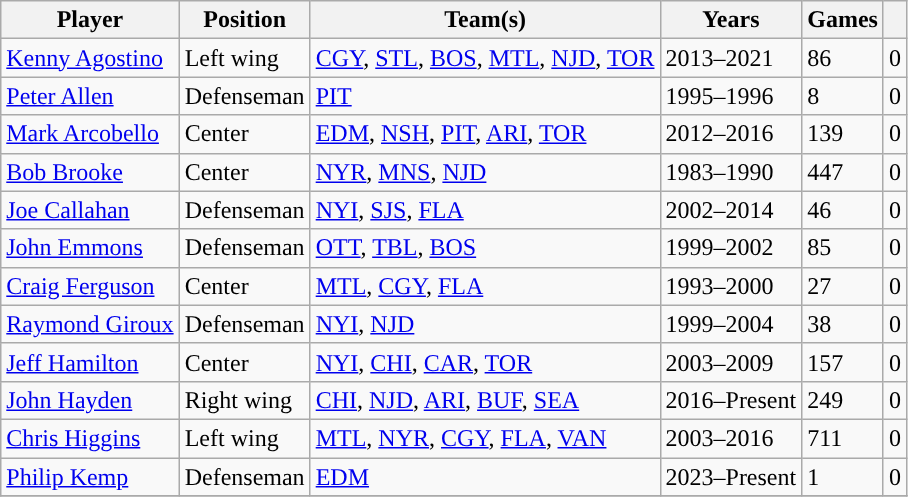<table class="wikitable sortable">
<tr>
<th>Player</th>
<th>Position</th>
<th>Team(s)</th>
<th>Years</th>
<th>Games</th>
<th><a href='#'></a></th>
</tr>
<tr>
<td><a href='#'>Kenny Agostino</a></td>
<td>Left wing</td>
<td><a href='#'>CGY</a>, <a href='#'>STL</a>, <a href='#'>BOS</a>, <a href='#'>MTL</a>, <a href='#'>NJD</a>, <a href='#'>TOR</a></td>
<td>2013–2021</td>
<td>86</td>
<td>0</td>
</tr>
<tr>
<td><a href='#'>Peter Allen</a></td>
<td>Defenseman</td>
<td><a href='#'>PIT</a></td>
<td>1995–1996</td>
<td>8</td>
<td>0</td>
</tr>
<tr>
<td><a href='#'>Mark Arcobello</a></td>
<td>Center</td>
<td><a href='#'>EDM</a>, <a href='#'>NSH</a>, <a href='#'>PIT</a>, <a href='#'>ARI</a>, <a href='#'>TOR</a></td>
<td>2012–2016</td>
<td>139</td>
<td>0</td>
</tr>
<tr>
<td><a href='#'>Bob Brooke</a></td>
<td>Center</td>
<td><a href='#'>NYR</a>, <a href='#'>MNS</a>, <a href='#'>NJD</a></td>
<td>1983–1990</td>
<td>447</td>
<td>0</td>
</tr>
<tr>
<td><a href='#'>Joe Callahan</a></td>
<td>Defenseman</td>
<td><a href='#'>NYI</a>, <a href='#'>SJS</a>, <a href='#'>FLA</a></td>
<td>2002–2014</td>
<td>46</td>
<td>0</td>
</tr>
<tr>
<td><a href='#'>John Emmons</a></td>
<td>Defenseman</td>
<td><a href='#'>OTT</a>, <a href='#'>TBL</a>, <a href='#'>BOS</a></td>
<td>1999–2002</td>
<td>85</td>
<td>0</td>
</tr>
<tr>
<td><a href='#'>Craig Ferguson</a></td>
<td>Center</td>
<td><a href='#'>MTL</a>, <a href='#'>CGY</a>, <a href='#'>FLA</a></td>
<td>1993–2000</td>
<td>27</td>
<td>0</td>
</tr>
<tr>
<td><a href='#'>Raymond Giroux</a></td>
<td>Defenseman</td>
<td><a href='#'>NYI</a>, <a href='#'>NJD</a></td>
<td>1999–2004</td>
<td>38</td>
<td>0</td>
</tr>
<tr>
<td><a href='#'>Jeff Hamilton</a></td>
<td>Center</td>
<td><a href='#'>NYI</a>, <a href='#'>CHI</a>, <a href='#'>CAR</a>, <a href='#'>TOR</a></td>
<td>2003–2009</td>
<td>157</td>
<td>0</td>
</tr>
<tr>
<td><a href='#'>John Hayden</a></td>
<td>Right wing</td>
<td><a href='#'>CHI</a>, <a href='#'>NJD</a>, <a href='#'>ARI</a>, <a href='#'>BUF</a>, <a href='#'>SEA</a></td>
<td>2016–Present</td>
<td>249</td>
<td>0</td>
</tr>
<tr>
<td><a href='#'>Chris Higgins</a></td>
<td>Left wing</td>
<td><a href='#'>MTL</a>, <a href='#'>NYR</a>, <a href='#'>CGY</a>, <a href='#'>FLA</a>, <a href='#'>VAN</a></td>
<td>2003–2016</td>
<td>711</td>
<td>0</td>
</tr>
<tr>
<td><a href='#'>Philip Kemp</a></td>
<td>Defenseman</td>
<td><a href='#'>EDM</a></td>
<td>2023–Present</td>
<td>1</td>
<td>0</td>
</tr>
<tr>
</tr>
</table>
